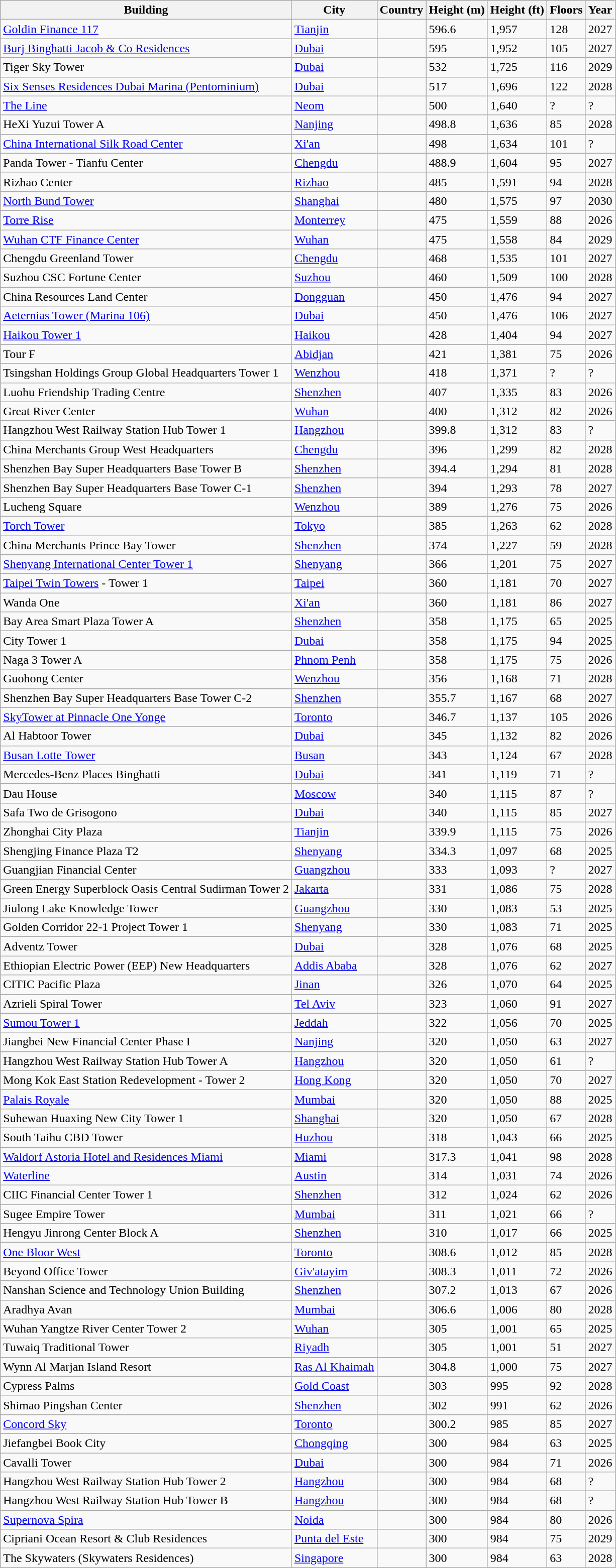<table class="wikitable sortable">
<tr style="background: #ececec;">
<th>Building</th>
<th>City</th>
<th>Country</th>
<th data-sort-type="number">Height (m)</th>
<th data-sort-type="number">Height (ft)</th>
<th>Floors</th>
<th>Year</th>
</tr>
<tr>
<td><a href='#'>Goldin Finance 117</a></td>
<td><a href='#'>Tianjin</a></td>
<td></td>
<td>596.6</td>
<td>1,957</td>
<td>128</td>
<td>2027</td>
</tr>
<tr>
<td><a href='#'>Burj Binghatti Jacob & Co Residences</a></td>
<td><a href='#'>Dubai</a></td>
<td></td>
<td>595</td>
<td>1,952</td>
<td>105</td>
<td>2027</td>
</tr>
<tr>
<td>Tiger Sky Tower</td>
<td><a href='#'>Dubai</a></td>
<td></td>
<td>532</td>
<td>1,725</td>
<td>116</td>
<td>2029</td>
</tr>
<tr>
<td><a href='#'>Six Senses Residences Dubai Marina (Pentominium)</a></td>
<td><a href='#'>Dubai</a></td>
<td></td>
<td>517</td>
<td>1,696</td>
<td>122</td>
<td>2028</td>
</tr>
<tr>
<td><a href='#'>The Line</a></td>
<td><a href='#'>Neom</a></td>
<td></td>
<td>500</td>
<td>1,640</td>
<td>?</td>
<td>?</td>
</tr>
<tr>
<td>HeXi Yuzui Tower A</td>
<td><a href='#'>Nanjing</a></td>
<td></td>
<td>498.8</td>
<td>1,636</td>
<td>85</td>
<td>2028</td>
</tr>
<tr>
<td><a href='#'>China International Silk Road Center</a></td>
<td><a href='#'>Xi'an</a></td>
<td></td>
<td>498</td>
<td>1,634</td>
<td>101</td>
<td>?</td>
</tr>
<tr>
<td>Panda Tower - Tianfu Center</td>
<td><a href='#'>Chengdu</a></td>
<td></td>
<td>488.9</td>
<td>1,604</td>
<td>95</td>
<td>2027</td>
</tr>
<tr>
<td>Rizhao Center</td>
<td><a href='#'>Rizhao</a></td>
<td></td>
<td>485</td>
<td>1,591</td>
<td>94</td>
<td>2028</td>
</tr>
<tr>
<td><a href='#'>North Bund Tower</a></td>
<td><a href='#'>Shanghai</a></td>
<td></td>
<td>480</td>
<td>1,575</td>
<td>97</td>
<td>2030</td>
</tr>
<tr>
<td><a href='#'>Torre Rise</a></td>
<td><a href='#'>Monterrey</a></td>
<td></td>
<td>475</td>
<td>1,559</td>
<td>88</td>
<td>2026</td>
</tr>
<tr>
<td><a href='#'>Wuhan CTF Finance Center</a></td>
<td><a href='#'>Wuhan</a></td>
<td></td>
<td>475</td>
<td>1,558</td>
<td>84</td>
<td>2029</td>
</tr>
<tr>
<td>Chengdu Greenland Tower</td>
<td><a href='#'>Chengdu</a></td>
<td></td>
<td>468</td>
<td>1,535</td>
<td>101</td>
<td>2027</td>
</tr>
<tr>
<td>Suzhou CSC Fortune Center</td>
<td><a href='#'>Suzhou</a></td>
<td></td>
<td>460</td>
<td>1,509</td>
<td>100</td>
<td>2028</td>
</tr>
<tr>
<td>China Resources Land Center</td>
<td><a href='#'>Dongguan</a></td>
<td></td>
<td>450</td>
<td>1,476</td>
<td>94</td>
<td>2027</td>
</tr>
<tr>
<td><a href='#'>Aeternias Tower (Marina 106)</a></td>
<td><a href='#'>Dubai</a></td>
<td></td>
<td>450</td>
<td>1,476</td>
<td>106</td>
<td>2027</td>
</tr>
<tr>
<td><a href='#'>Haikou Tower 1</a></td>
<td><a href='#'>Haikou</a></td>
<td></td>
<td>428</td>
<td>1,404</td>
<td>94</td>
<td>2027</td>
</tr>
<tr>
<td>Tour F</td>
<td><a href='#'>Abidjan</a></td>
<td></td>
<td>421</td>
<td>1,381</td>
<td>75</td>
<td>2026</td>
</tr>
<tr>
<td>Tsingshan Holdings Group Global Headquarters Tower 1</td>
<td><a href='#'>Wenzhou</a></td>
<td></td>
<td>418</td>
<td>1,371</td>
<td>?</td>
<td>?</td>
</tr>
<tr>
<td>Luohu Friendship Trading Centre</td>
<td><a href='#'>Shenzhen</a></td>
<td></td>
<td>407</td>
<td>1,335</td>
<td>83</td>
<td>2026</td>
</tr>
<tr>
<td>Great River Center</td>
<td><a href='#'>Wuhan</a></td>
<td></td>
<td>400</td>
<td>1,312</td>
<td>82</td>
<td>2026</td>
</tr>
<tr>
<td>Hangzhou West Railway Station Hub Tower 1</td>
<td><a href='#'>Hangzhou</a></td>
<td></td>
<td>399.8</td>
<td>1,312</td>
<td>83</td>
<td>?</td>
</tr>
<tr>
<td>China Merchants Group West Headquarters</td>
<td><a href='#'>Chengdu</a></td>
<td></td>
<td>396</td>
<td>1,299</td>
<td>82</td>
<td>2028</td>
</tr>
<tr>
<td>Shenzhen Bay Super Headquarters Base Tower B</td>
<td><a href='#'>Shenzhen</a></td>
<td></td>
<td>394.4</td>
<td>1,294</td>
<td>81</td>
<td>2028</td>
</tr>
<tr>
<td>Shenzhen Bay Super Headquarters Base Tower C-1</td>
<td><a href='#'>Shenzhen</a></td>
<td></td>
<td>394</td>
<td>1,293</td>
<td>78</td>
<td>2027</td>
</tr>
<tr>
<td>Lucheng Square</td>
<td><a href='#'>Wenzhou</a></td>
<td></td>
<td>389</td>
<td>1,276</td>
<td>75</td>
<td>2026</td>
</tr>
<tr>
<td><a href='#'>Torch Tower</a></td>
<td><a href='#'>Tokyo</a></td>
<td></td>
<td>385</td>
<td>1,263</td>
<td>62</td>
<td>2028</td>
</tr>
<tr>
<td>China Merchants Prince Bay Tower</td>
<td><a href='#'>Shenzhen</a></td>
<td></td>
<td>374</td>
<td>1,227</td>
<td>59</td>
<td>2028</td>
</tr>
<tr>
<td><a href='#'>Shenyang International Center Tower 1</a></td>
<td><a href='#'>Shenyang</a></td>
<td></td>
<td>366</td>
<td>1,201</td>
<td>75</td>
<td>2027</td>
</tr>
<tr>
<td><a href='#'>Taipei Twin Towers</a> - Tower 1</td>
<td><a href='#'>Taipei</a></td>
<td></td>
<td>360</td>
<td>1,181</td>
<td>70</td>
<td>2027</td>
</tr>
<tr>
<td>Wanda One</td>
<td><a href='#'>Xi'an</a></td>
<td></td>
<td>360</td>
<td>1,181</td>
<td>86</td>
<td>2027</td>
</tr>
<tr>
<td>Bay Area Smart Plaza Tower A</td>
<td><a href='#'>Shenzhen</a></td>
<td></td>
<td>358</td>
<td>1,175</td>
<td>65</td>
<td>2025</td>
</tr>
<tr>
<td>City Tower 1</td>
<td><a href='#'>Dubai</a></td>
<td></td>
<td>358</td>
<td>1,175</td>
<td>94</td>
<td>2025</td>
</tr>
<tr>
<td>Naga 3 Tower A</td>
<td><a href='#'>Phnom Penh</a></td>
<td></td>
<td>358</td>
<td>1,175</td>
<td>75</td>
<td>2026</td>
</tr>
<tr>
<td>Guohong Center</td>
<td><a href='#'>Wenzhou</a></td>
<td></td>
<td>356</td>
<td>1,168</td>
<td>71</td>
<td>2028</td>
</tr>
<tr>
<td>Shenzhen Bay Super Headquarters Base Tower C-2</td>
<td><a href='#'>Shenzhen</a></td>
<td></td>
<td>355.7</td>
<td>1,167</td>
<td>68</td>
<td>2027</td>
</tr>
<tr>
<td><a href='#'>SkyTower at Pinnacle One Yonge</a></td>
<td><a href='#'>Toronto</a></td>
<td></td>
<td>346.7</td>
<td>1,137</td>
<td>105</td>
<td>2026</td>
</tr>
<tr>
<td>Al Habtoor Tower</td>
<td><a href='#'>Dubai</a></td>
<td></td>
<td>345</td>
<td>1,132</td>
<td>82</td>
<td>2026</td>
</tr>
<tr>
<td><a href='#'>Busan Lotte Tower</a></td>
<td><a href='#'>Busan</a></td>
<td></td>
<td>343</td>
<td>1,124</td>
<td>67</td>
<td>2028</td>
</tr>
<tr>
<td>Mercedes-Benz Places Binghatti</td>
<td><a href='#'>Dubai</a></td>
<td></td>
<td>341</td>
<td>1,119</td>
<td>71</td>
<td>?</td>
</tr>
<tr>
<td>Dau House</td>
<td><a href='#'>Moscow</a></td>
<td></td>
<td>340</td>
<td>1,115</td>
<td>87</td>
<td>?</td>
</tr>
<tr>
<td>Safa Two de Grisogono</td>
<td><a href='#'>Dubai</a></td>
<td></td>
<td>340</td>
<td>1,115</td>
<td>85</td>
<td>2027</td>
</tr>
<tr>
<td>Zhonghai City Plaza</td>
<td><a href='#'>Tianjin</a></td>
<td></td>
<td>339.9</td>
<td>1,115</td>
<td>75</td>
<td>2026</td>
</tr>
<tr>
<td>Shengjing Finance Plaza T2</td>
<td><a href='#'>Shenyang</a></td>
<td></td>
<td>334.3</td>
<td>1,097</td>
<td>68</td>
<td>2025</td>
</tr>
<tr>
<td>Guangjian Financial Center</td>
<td><a href='#'>Guangzhou</a></td>
<td></td>
<td>333</td>
<td>1,093</td>
<td>?</td>
<td>2027</td>
</tr>
<tr>
<td>Green Energy Superblock Oasis Central Sudirman Tower 2</td>
<td><a href='#'>Jakarta</a></td>
<td></td>
<td>331</td>
<td>1,086</td>
<td>75</td>
<td>2028</td>
</tr>
<tr>
<td>Jiulong Lake Knowledge Tower</td>
<td><a href='#'>Guangzhou</a></td>
<td></td>
<td>330</td>
<td>1,083</td>
<td>53</td>
<td>2025</td>
</tr>
<tr>
<td>Golden Corridor 22-1 Project Tower 1</td>
<td><a href='#'>Shenyang</a></td>
<td></td>
<td>330</td>
<td>1,083</td>
<td>71</td>
<td>2025</td>
</tr>
<tr>
<td>Adventz Tower</td>
<td><a href='#'>Dubai</a></td>
<td></td>
<td>328</td>
<td>1,076</td>
<td>68</td>
<td>2025</td>
</tr>
<tr>
<td>Ethiopian Electric Power (EEP) New Headquarters</td>
<td><a href='#'>Addis Ababa</a></td>
<td></td>
<td>328</td>
<td>1,076</td>
<td>62</td>
<td>2027</td>
</tr>
<tr>
<td>CITIC Pacific Plaza</td>
<td><a href='#'>Jinan</a></td>
<td></td>
<td>326</td>
<td>1,070</td>
<td>64</td>
<td>2025</td>
</tr>
<tr>
<td>Azrieli Spiral Tower</td>
<td><a href='#'>Tel Aviv</a></td>
<td></td>
<td>323</td>
<td>1,060</td>
<td>91</td>
<td>2027</td>
</tr>
<tr>
<td><a href='#'>Sumou Tower 1</a></td>
<td><a href='#'>Jeddah</a></td>
<td></td>
<td>322</td>
<td>1,056</td>
<td>70</td>
<td>2025</td>
</tr>
<tr>
<td>Jiangbei New Financial Center Phase I</td>
<td><a href='#'>Nanjing</a></td>
<td></td>
<td>320</td>
<td>1,050</td>
<td>63</td>
<td>2027</td>
</tr>
<tr>
<td>Hangzhou West Railway Station Hub Tower A</td>
<td><a href='#'>Hangzhou</a></td>
<td></td>
<td>320</td>
<td>1,050</td>
<td>61</td>
<td>?</td>
</tr>
<tr>
<td>Mong Kok East Station Redevelopment - Tower 2</td>
<td><a href='#'>Hong Kong</a></td>
<td></td>
<td>320</td>
<td>1,050</td>
<td>70</td>
<td>2027</td>
</tr>
<tr>
<td><a href='#'>Palais Royale</a></td>
<td><a href='#'>Mumbai</a></td>
<td></td>
<td>320</td>
<td>1,050</td>
<td>88</td>
<td>2025</td>
</tr>
<tr>
<td>Suhewan Huaxing New City Tower 1</td>
<td><a href='#'>Shanghai</a></td>
<td></td>
<td>320</td>
<td>1,050</td>
<td>67</td>
<td>2028</td>
</tr>
<tr>
<td>South Taihu CBD Tower</td>
<td><a href='#'>Huzhou</a></td>
<td></td>
<td>318</td>
<td>1,043</td>
<td>66</td>
<td>2025</td>
</tr>
<tr>
<td><a href='#'>Waldorf Astoria Hotel and Residences Miami</a></td>
<td><a href='#'>Miami</a></td>
<td></td>
<td>317.3</td>
<td>1,041</td>
<td>98</td>
<td>2028</td>
</tr>
<tr>
<td><a href='#'>Waterline</a></td>
<td><a href='#'>Austin</a></td>
<td></td>
<td>314</td>
<td>1,031</td>
<td>74</td>
<td>2026</td>
</tr>
<tr>
<td>CIIC Financial Center Tower 1</td>
<td><a href='#'>Shenzhen</a></td>
<td></td>
<td>312</td>
<td>1,024</td>
<td>62</td>
<td>2026</td>
</tr>
<tr>
<td>Sugee Empire Tower</td>
<td><a href='#'>Mumbai</a></td>
<td></td>
<td>311</td>
<td>1,021</td>
<td>66</td>
<td>?</td>
</tr>
<tr>
<td>Hengyu Jinrong Center Block A</td>
<td><a href='#'>Shenzhen</a></td>
<td></td>
<td>310</td>
<td>1,017</td>
<td>66</td>
<td>2025</td>
</tr>
<tr>
<td><a href='#'>One Bloor West</a></td>
<td><a href='#'>Toronto</a></td>
<td></td>
<td>308.6</td>
<td>1,012</td>
<td>85</td>
<td>2028</td>
</tr>
<tr>
<td>Beyond Office Tower</td>
<td><a href='#'>Giv'atayim</a></td>
<td></td>
<td>308.3</td>
<td>1,011</td>
<td>72</td>
<td>2026</td>
</tr>
<tr>
<td>Nanshan Science and Technology Union Building</td>
<td><a href='#'>Shenzhen</a></td>
<td></td>
<td>307.2</td>
<td>1,013</td>
<td>67</td>
<td>2026</td>
</tr>
<tr>
<td>Aradhya Avan</td>
<td><a href='#'>Mumbai</a></td>
<td></td>
<td>306.6</td>
<td>1,006</td>
<td>80</td>
<td>2028</td>
</tr>
<tr>
<td>Wuhan Yangtze River Center Tower 2</td>
<td><a href='#'>Wuhan</a></td>
<td></td>
<td>305</td>
<td>1,001</td>
<td>65</td>
<td>2025</td>
</tr>
<tr>
<td>Tuwaiq Traditional Tower</td>
<td><a href='#'>Riyadh</a></td>
<td></td>
<td>305</td>
<td>1,001</td>
<td>51</td>
<td>2027</td>
</tr>
<tr>
<td>Wynn Al Marjan Island Resort</td>
<td><a href='#'>Ras Al Khaimah</a></td>
<td></td>
<td>304.8</td>
<td>1,000</td>
<td>75</td>
<td>2027</td>
</tr>
<tr>
<td>Cypress Palms</td>
<td><a href='#'>Gold Coast</a></td>
<td></td>
<td>303</td>
<td>995</td>
<td>92</td>
<td>2028</td>
</tr>
<tr>
<td>Shimao Pingshan Center</td>
<td><a href='#'>Shenzhen</a></td>
<td></td>
<td>302</td>
<td>991</td>
<td>62</td>
<td>2026</td>
</tr>
<tr>
<td><a href='#'>Concord Sky</a></td>
<td><a href='#'>Toronto</a></td>
<td></td>
<td>300.2</td>
<td>985</td>
<td>85</td>
<td>2027</td>
</tr>
<tr>
<td>Jiefangbei Book City</td>
<td><a href='#'>Chongqing</a></td>
<td></td>
<td>300</td>
<td>984</td>
<td>63</td>
<td>2025</td>
</tr>
<tr>
<td>Cavalli Tower</td>
<td><a href='#'>Dubai</a></td>
<td></td>
<td>300</td>
<td>984</td>
<td>71</td>
<td>2026</td>
</tr>
<tr>
<td>Hangzhou West Railway Station Hub Tower 2</td>
<td><a href='#'>Hangzhou</a></td>
<td></td>
<td>300</td>
<td>984</td>
<td>68</td>
<td>?</td>
</tr>
<tr>
<td>Hangzhou West Railway Station Hub Tower B</td>
<td><a href='#'>Hangzhou</a></td>
<td></td>
<td>300</td>
<td>984</td>
<td>68</td>
<td>?</td>
</tr>
<tr>
<td><a href='#'>Supernova Spira</a></td>
<td><a href='#'>Noida</a></td>
<td></td>
<td>300</td>
<td>984</td>
<td>80</td>
<td>2026</td>
</tr>
<tr>
<td>Cipriani Ocean Resort & Club Residences</td>
<td><a href='#'>Punta del Este</a></td>
<td></td>
<td>300</td>
<td>984</td>
<td>75</td>
<td>2029</td>
</tr>
<tr>
<td>The Skywaters (Skywaters Residences)</td>
<td><a href='#'>Singapore</a></td>
<td></td>
<td>300</td>
<td>984</td>
<td>63</td>
<td>2028</td>
</tr>
</table>
